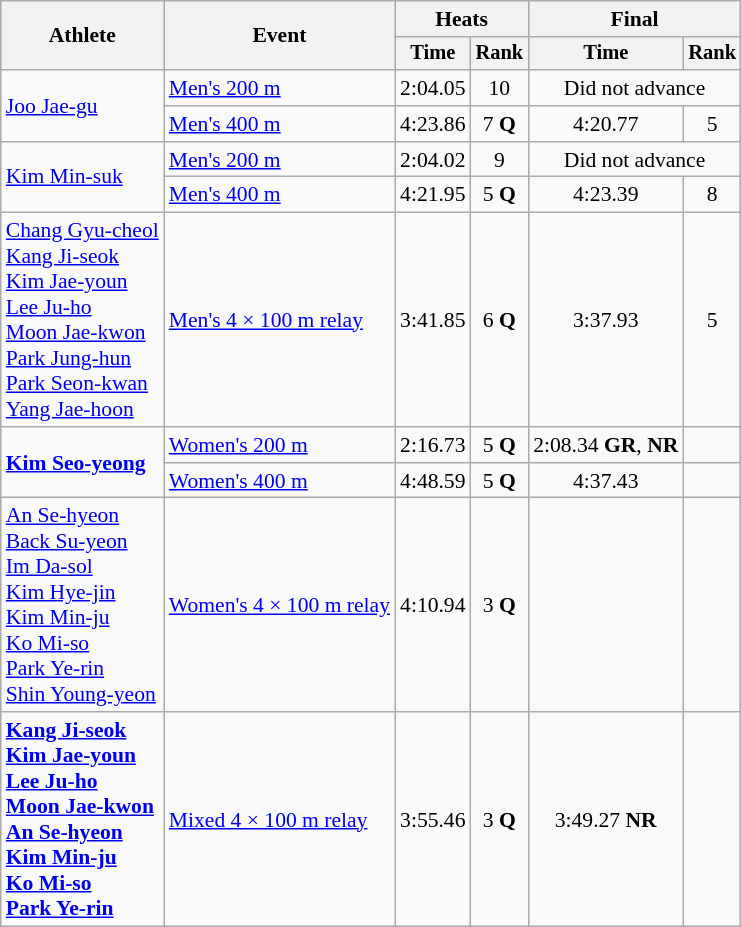<table class=wikitable style="font-size:90%; text-align:center;">
<tr>
<th rowspan="2">Athlete</th>
<th rowspan="2">Event</th>
<th colspan="2">Heats</th>
<th colspan="2">Final</th>
</tr>
<tr style=font-size:95%>
<th>Time</th>
<th>Rank</th>
<th>Time</th>
<th>Rank</th>
</tr>
<tr>
<td align=left rowspan=2><a href='#'>Joo Jae-gu</a></td>
<td align=left><a href='#'>Men's 200 m</a></td>
<td>2:04.05</td>
<td>10</td>
<td colspan=2>Did not advance</td>
</tr>
<tr>
<td align=left><a href='#'>Men's 400 m</a></td>
<td>4:23.86</td>
<td>7 <strong>Q</strong></td>
<td>4:20.77</td>
<td>5</td>
</tr>
<tr>
<td align=left rowspan=2><a href='#'>Kim Min-suk</a></td>
<td align=left><a href='#'>Men's 200 m</a></td>
<td>2:04.02</td>
<td>9</td>
<td colspan=2>Did not advance</td>
</tr>
<tr>
<td align=left><a href='#'>Men's 400 m</a></td>
<td>4:21.95</td>
<td>5 <strong>Q</strong></td>
<td>4:23.39</td>
<td>8</td>
</tr>
<tr>
<td align=left><a href='#'>Chang Gyu-cheol</a><br><a href='#'>Kang Ji-seok</a><br><a href='#'>Kim Jae-youn</a><br><a href='#'>Lee Ju-ho</a><br><a href='#'>Moon Jae-kwon</a><br><a href='#'>Park Jung-hun</a><br><a href='#'>Park Seon-kwan</a><br><a href='#'>Yang Jae-hoon</a></td>
<td align=left><a href='#'>Men's 4 × 100 m relay</a></td>
<td>3:41.85</td>
<td>6 <strong>Q</strong></td>
<td>3:37.93</td>
<td>5</td>
</tr>
<tr>
<td align=left rowspan=2><strong><a href='#'>Kim Seo-yeong</a></strong></td>
<td align=left><a href='#'>Women's 200 m</a></td>
<td>2:16.73</td>
<td>5 <strong>Q</strong></td>
<td>2:08.34 <strong>GR</strong>, <strong>NR</strong></td>
<td></td>
</tr>
<tr>
<td align=left><a href='#'>Women's 400 m</a></td>
<td>4:48.59</td>
<td>5 <strong>Q</strong></td>
<td>4:37.43</td>
<td></td>
</tr>
<tr>
<td align=left><a href='#'>An Se-hyeon</a><br><a href='#'>Back Su-yeon</a><br><a href='#'>Im Da-sol</a><br><a href='#'>Kim Hye-jin</a><br><a href='#'>Kim Min-ju</a><br><a href='#'>Ko Mi-so</a><br><a href='#'>Park Ye-rin</a><br><a href='#'>Shin Young-yeon</a></td>
<td align=left><a href='#'>Women's 4 × 100 m relay</a></td>
<td>4:10.94</td>
<td>3 <strong>Q</strong></td>
<td></td>
<td></td>
</tr>
<tr>
<td align=left><strong><a href='#'>Kang Ji-seok</a><br><a href='#'>Kim Jae-youn</a><br><a href='#'>Lee Ju-ho</a><br><a href='#'>Moon Jae-kwon</a><br><a href='#'>An Se-hyeon</a><br><a href='#'>Kim Min-ju</a><br><a href='#'>Ko Mi-so</a><br><a href='#'>Park Ye-rin</a></strong></td>
<td align=left><a href='#'>Mixed 4 × 100 m relay</a></td>
<td>3:55.46</td>
<td>3 <strong>Q</strong></td>
<td>3:49.27 <strong>NR</strong></td>
<td></td>
</tr>
</table>
